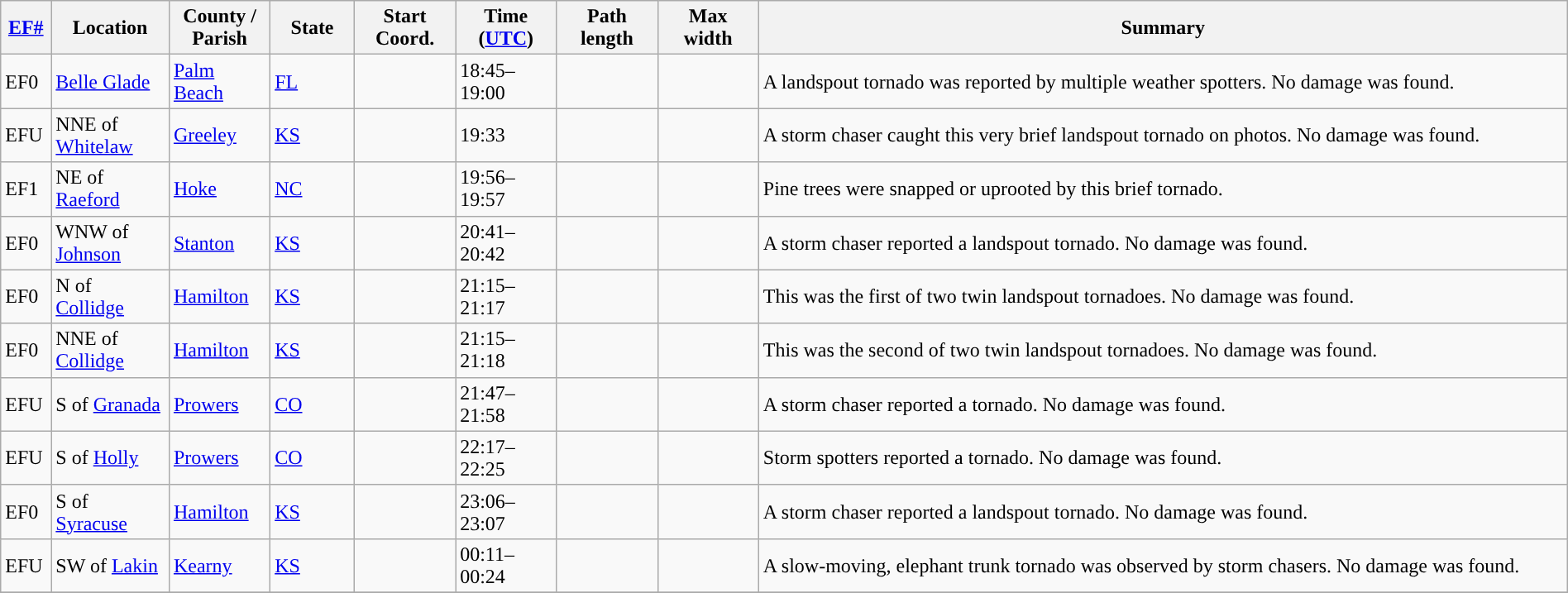<table class="wikitable sortable" style="width:100%;">
<tr>
<th scope="col"  style="width:3%; text-align:center;"><a href='#'>EF#</a></th>
<th scope="col"  style="width:7%; text-align:center;" class="unsortable">Location</th>
<th scope="col"  style="width:6%; text-align:center;" class="unsortable">County / Parish</th>
<th scope="col"  style="width:5%; text-align:center;">State</th>
<th scope="col"  style="width:6%; text-align:center;">Start Coord.</th>
<th scope="col"  style="width:6%; text-align:center;">Time (<a href='#'>UTC</a>)</th>
<th scope="col"  style="width:6%; text-align:center;">Path length</th>
<th scope="col"  style="width:6%; text-align:center;">Max width</th>
<th scope="col" class="unsortable" style="width:48%; text-align:center;">Summary</th>
</tr>
<tr>
<td>EF0</td>
<td><a href='#'>Belle Glade</a></td>
<td><a href='#'>Palm Beach</a></td>
<td><a href='#'>FL</a></td>
<td></td>
<td>18:45–19:00</td>
<td></td>
<td></td>
<td>A landspout tornado was reported by multiple weather spotters. No damage was found.</td>
</tr>
<tr>
<td>EFU</td>
<td>NNE of <a href='#'>Whitelaw</a></td>
<td><a href='#'>Greeley</a></td>
<td><a href='#'>KS</a></td>
<td></td>
<td>19:33</td>
<td></td>
<td></td>
<td>A storm chaser caught this very brief landspout tornado on photos. No damage was found.</td>
</tr>
<tr>
<td>EF1</td>
<td>NE of <a href='#'>Raeford</a></td>
<td><a href='#'>Hoke</a></td>
<td><a href='#'>NC</a></td>
<td></td>
<td>19:56–19:57</td>
<td></td>
<td></td>
<td>Pine trees were snapped or uprooted by this brief tornado.</td>
</tr>
<tr>
<td>EF0</td>
<td>WNW of <a href='#'>Johnson</a></td>
<td><a href='#'>Stanton</a></td>
<td><a href='#'>KS</a></td>
<td></td>
<td>20:41–20:42</td>
<td></td>
<td></td>
<td>A storm chaser reported a landspout tornado. No damage was found.</td>
</tr>
<tr>
<td>EF0</td>
<td>N of <a href='#'>Collidge</a></td>
<td><a href='#'>Hamilton</a></td>
<td><a href='#'>KS</a></td>
<td></td>
<td>21:15–21:17</td>
<td></td>
<td></td>
<td>This was the first of two twin landspout tornadoes. No damage was found.</td>
</tr>
<tr>
<td>EF0</td>
<td>NNE of <a href='#'>Collidge</a></td>
<td><a href='#'>Hamilton</a></td>
<td><a href='#'>KS</a></td>
<td></td>
<td>21:15–21:18</td>
<td></td>
<td></td>
<td>This was the second of two twin landspout tornadoes. No damage was found.</td>
</tr>
<tr>
<td>EFU</td>
<td>S of <a href='#'>Granada</a></td>
<td><a href='#'>Prowers</a></td>
<td><a href='#'>CO</a></td>
<td></td>
<td>21:47–21:58</td>
<td></td>
<td></td>
<td>A storm chaser reported a tornado. No damage was found.</td>
</tr>
<tr>
<td>EFU</td>
<td>S of <a href='#'>Holly</a></td>
<td><a href='#'>Prowers</a></td>
<td><a href='#'>CO</a></td>
<td></td>
<td>22:17–22:25</td>
<td></td>
<td></td>
<td>Storm spotters reported a tornado. No damage was found.</td>
</tr>
<tr>
<td>EF0</td>
<td>S of <a href='#'>Syracuse</a></td>
<td><a href='#'>Hamilton</a></td>
<td><a href='#'>KS</a></td>
<td></td>
<td>23:06–23:07</td>
<td></td>
<td></td>
<td>A storm chaser reported a landspout tornado. No damage was found.</td>
</tr>
<tr>
<td>EFU</td>
<td>SW of <a href='#'>Lakin</a></td>
<td><a href='#'>Kearny</a></td>
<td><a href='#'>KS</a></td>
<td></td>
<td>00:11–00:24</td>
<td></td>
<td></td>
<td>A slow-moving, elephant trunk tornado was observed by storm chasers. No damage was found.</td>
</tr>
<tr>
</tr>
</table>
